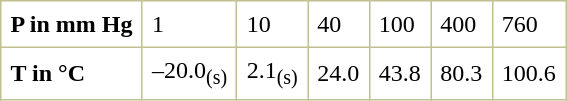<table border="1" cellspacing="0" cellpadding="6" style="margin: 0 0 0 0.5em; background: white; border-collapse: collapse; border-color: #C0C090;">
<tr>
<td><strong>P in mm Hg</strong></td>
<td>1</td>
<td>10</td>
<td>40</td>
<td>100</td>
<td>400</td>
<td>760</td>
</tr>
<tr>
<td><strong>T in °C</strong></td>
<td>–20.0<sub>(s)</sub></td>
<td>2.1<sub>(s)</sub></td>
<td>24.0</td>
<td>43.8</td>
<td>80.3</td>
<td>100.6</td>
</tr>
</table>
